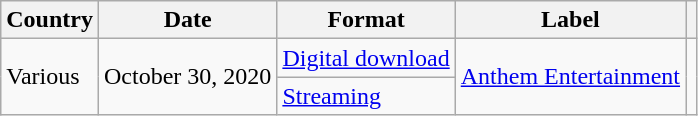<table class="wikitable">
<tr>
<th>Country</th>
<th>Date</th>
<th>Format</th>
<th>Label</th>
<th></th>
</tr>
<tr>
<td rowspan="2">Various</td>
<td rowspan="2">October 30, 2020</td>
<td><a href='#'>Digital download</a></td>
<td rowspan="2"><a href='#'>Anthem Entertainment</a></td>
<td rowspan="2"></td>
</tr>
<tr>
<td><a href='#'>Streaming</a></td>
</tr>
</table>
